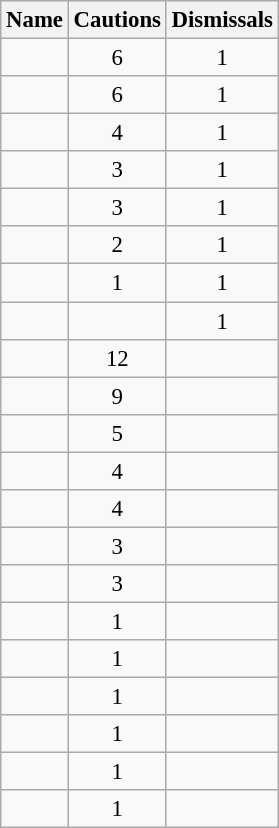<table class="wikitable sortable" style="text-align:center; font-size:95%">
<tr>
<th>Name</th>
<th>Cautions</th>
<th>Dismissals</th>
</tr>
<tr>
<td></td>
<td> 6</td>
<td> 1</td>
</tr>
<tr>
<td></td>
<td> 6</td>
<td> 1</td>
</tr>
<tr>
<td></td>
<td> 4</td>
<td> 1</td>
</tr>
<tr>
<td></td>
<td> 3</td>
<td> 1</td>
</tr>
<tr>
<td></td>
<td> 3</td>
<td> 1</td>
</tr>
<tr>
<td></td>
<td> 2</td>
<td> 1</td>
</tr>
<tr>
<td></td>
<td> 1</td>
<td> 1</td>
</tr>
<tr>
<td></td>
<td></td>
<td> 1</td>
</tr>
<tr>
<td></td>
<td> 12</td>
<td></td>
</tr>
<tr>
<td></td>
<td> 9</td>
<td></td>
</tr>
<tr>
<td></td>
<td> 5</td>
<td></td>
</tr>
<tr>
<td></td>
<td> 4</td>
<td></td>
</tr>
<tr>
<td></td>
<td> 4</td>
<td></td>
</tr>
<tr>
<td></td>
<td> 3</td>
<td></td>
</tr>
<tr>
<td></td>
<td> 3</td>
<td></td>
</tr>
<tr>
<td></td>
<td> 1</td>
<td></td>
</tr>
<tr>
<td></td>
<td> 1</td>
<td></td>
</tr>
<tr>
<td></td>
<td> 1</td>
<td></td>
</tr>
<tr>
<td></td>
<td> 1</td>
<td></td>
</tr>
<tr>
<td></td>
<td> 1</td>
<td></td>
</tr>
<tr>
<td></td>
<td> 1</td>
<td></td>
</tr>
</table>
